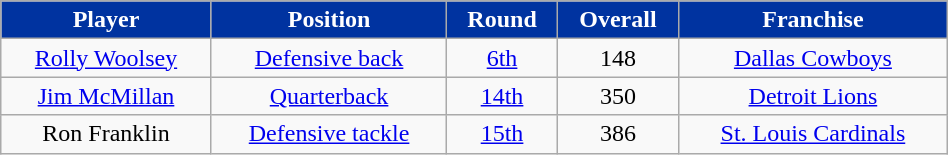<table class="wikitable" width="50%">
<tr align="center"  style="background:#0033A0;color:white;"   >
<td><strong>Player</strong></td>
<td><strong>Position</strong></td>
<td><strong>Round</strong></td>
<td><strong>Overall</strong></td>
<td><strong>Franchise</strong></td>
</tr>
<tr align="center" bgcolor="">
<td><a href='#'>Rolly Woolsey</a></td>
<td><a href='#'>Defensive back</a></td>
<td><a href='#'>6th</a></td>
<td>148</td>
<td><a href='#'>Dallas Cowboys</a></td>
</tr>
<tr align="center" bgcolor="">
<td><a href='#'>Jim McMillan</a></td>
<td><a href='#'>Quarterback</a></td>
<td><a href='#'>14th</a></td>
<td>350</td>
<td><a href='#'>Detroit Lions</a></td>
</tr>
<tr align="center" bgcolor="">
<td>Ron Franklin</td>
<td><a href='#'>Defensive tackle</a></td>
<td><a href='#'>15th</a></td>
<td>386</td>
<td><a href='#'>St. Louis Cardinals</a></td>
</tr>
</table>
